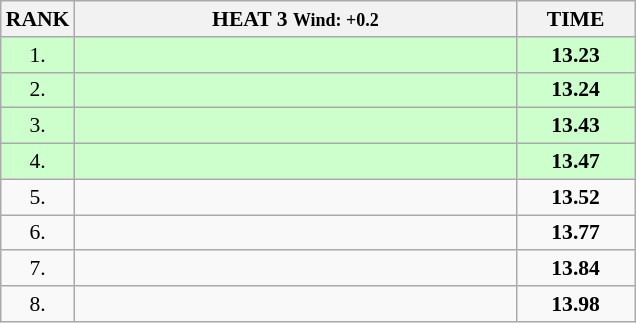<table class="wikitable" style="border-collapse: collapse; font-size: 90%;">
<tr>
<th>RANK</th>
<th style="width: 20em">HEAT 3 <small>Wind: +0.2</small></th>
<th style="width: 5em">TIME</th>
</tr>
<tr style="background:#ccffcc;">
<td align="center">1.</td>
<td></td>
<td align="center"><strong>13.23</strong></td>
</tr>
<tr style="background:#ccffcc;">
<td align="center">2.</td>
<td></td>
<td align="center"><strong>13.24</strong></td>
</tr>
<tr style="background:#ccffcc;">
<td align="center">3.</td>
<td></td>
<td align="center"><strong>13.43</strong></td>
</tr>
<tr style="background:#ccffcc;">
<td align="center">4.</td>
<td></td>
<td align="center"><strong>13.47</strong></td>
</tr>
<tr>
<td align="center">5.</td>
<td></td>
<td align="center"><strong>13.52</strong></td>
</tr>
<tr>
<td align="center">6.</td>
<td></td>
<td align="center"><strong>13.77</strong></td>
</tr>
<tr>
<td align="center">7.</td>
<td></td>
<td align="center"><strong>13.84</strong></td>
</tr>
<tr>
<td align="center">8.</td>
<td></td>
<td align="center"><strong>13.98</strong></td>
</tr>
</table>
